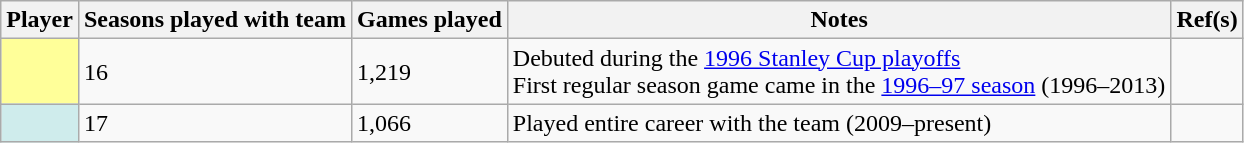<table class="wikitable sortable plainrowheaders">
<tr>
<th scope="col">Player</th>
<th scope="col">Seasons played with team</th>
<th scope="col">Games played</th>
<th scope="col">Notes</th>
<th scope="col" class="unsortable">Ref(s)</th>
</tr>
<tr>
<td style="background:#FFFF99"> </td>
<td>16</td>
<td>1,219</td>
<td>Debuted during the <a href='#'>1996 Stanley Cup playoffs</a><br>First regular season game came in the <a href='#'>1996–97 season</a> (1996–2013)</td>
<td></td>
</tr>
<tr>
<td style="background:#CFECEC"></td>
<td>17</td>
<td>1,066</td>
<td>Played entire career with the team (2009–present)</td>
<td></td>
</tr>
</table>
